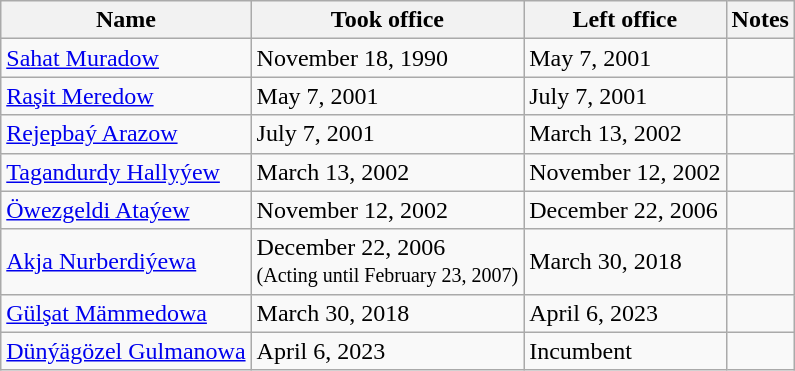<table class="wikitable">
<tr>
<th>Name</th>
<th>Took office</th>
<th>Left office</th>
<th>Notes</th>
</tr>
<tr>
<td><a href='#'>Sahat Muradow</a></td>
<td>November 18, 1990</td>
<td>May 7, 2001</td>
<td></td>
</tr>
<tr>
<td><a href='#'>Raşit Meredow</a></td>
<td>May 7, 2001</td>
<td>July 7, 2001</td>
<td></td>
</tr>
<tr>
<td><a href='#'>Rejepbaý Arazow</a></td>
<td>July 7, 2001</td>
<td>March 13, 2002</td>
<td></td>
</tr>
<tr>
<td><a href='#'>Tagandurdy Hallyýew</a></td>
<td>March 13, 2002</td>
<td>November 12, 2002</td>
<td></td>
</tr>
<tr>
<td><a href='#'>Öwezgeldi Ataýew</a></td>
<td>November 12, 2002</td>
<td>December 22, 2006</td>
<td></td>
</tr>
<tr>
<td><a href='#'>Akja Nurberdiýewa</a></td>
<td>December 22, 2006<br><small>(Acting until February 23, 2007)</small></td>
<td>March 30, 2018</td>
<td></td>
</tr>
<tr>
<td><a href='#'>Gülşat Mämmedowa</a></td>
<td>March 30, 2018</td>
<td>April 6, 2023</td>
<td></td>
</tr>
<tr>
<td><a href='#'>Dünýägözel Gulmanowa</a></td>
<td>April 6, 2023</td>
<td>Incumbent</td>
<td></td>
</tr>
</table>
